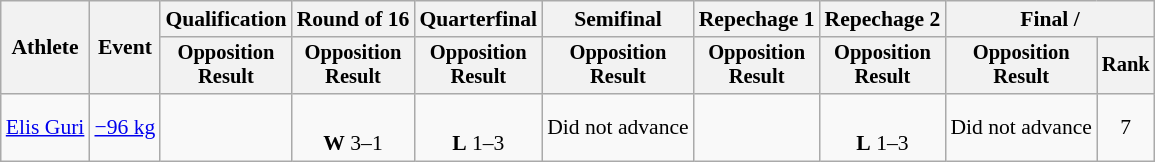<table class="wikitable" style="font-size:90%">
<tr>
<th rowspan="2">Athlete</th>
<th rowspan="2">Event</th>
<th>Qualification</th>
<th>Round of 16</th>
<th>Quarterfinal</th>
<th>Semifinal</th>
<th>Repechage 1</th>
<th>Repechage 2</th>
<th colspan=2>Final / </th>
</tr>
<tr style="font-size: 95%">
<th>Opposition<br>Result</th>
<th>Opposition<br>Result</th>
<th>Opposition<br>Result</th>
<th>Opposition<br>Result</th>
<th>Opposition<br>Result</th>
<th>Opposition<br>Result</th>
<th>Opposition<br>Result</th>
<th>Rank</th>
</tr>
<tr align=center>
<td align=left><a href='#'>Elis Guri</a></td>
<td align=left><a href='#'>−96 kg</a></td>
<td></td>
<td><br><strong>W</strong> 3–1 <sup></sup></td>
<td><br><strong>L</strong> 1–3 <sup></sup></td>
<td>Did not advance</td>
<td></td>
<td><br><strong>L</strong> 1–3 <sup></sup></td>
<td>Did not advance</td>
<td>7</td>
</tr>
</table>
